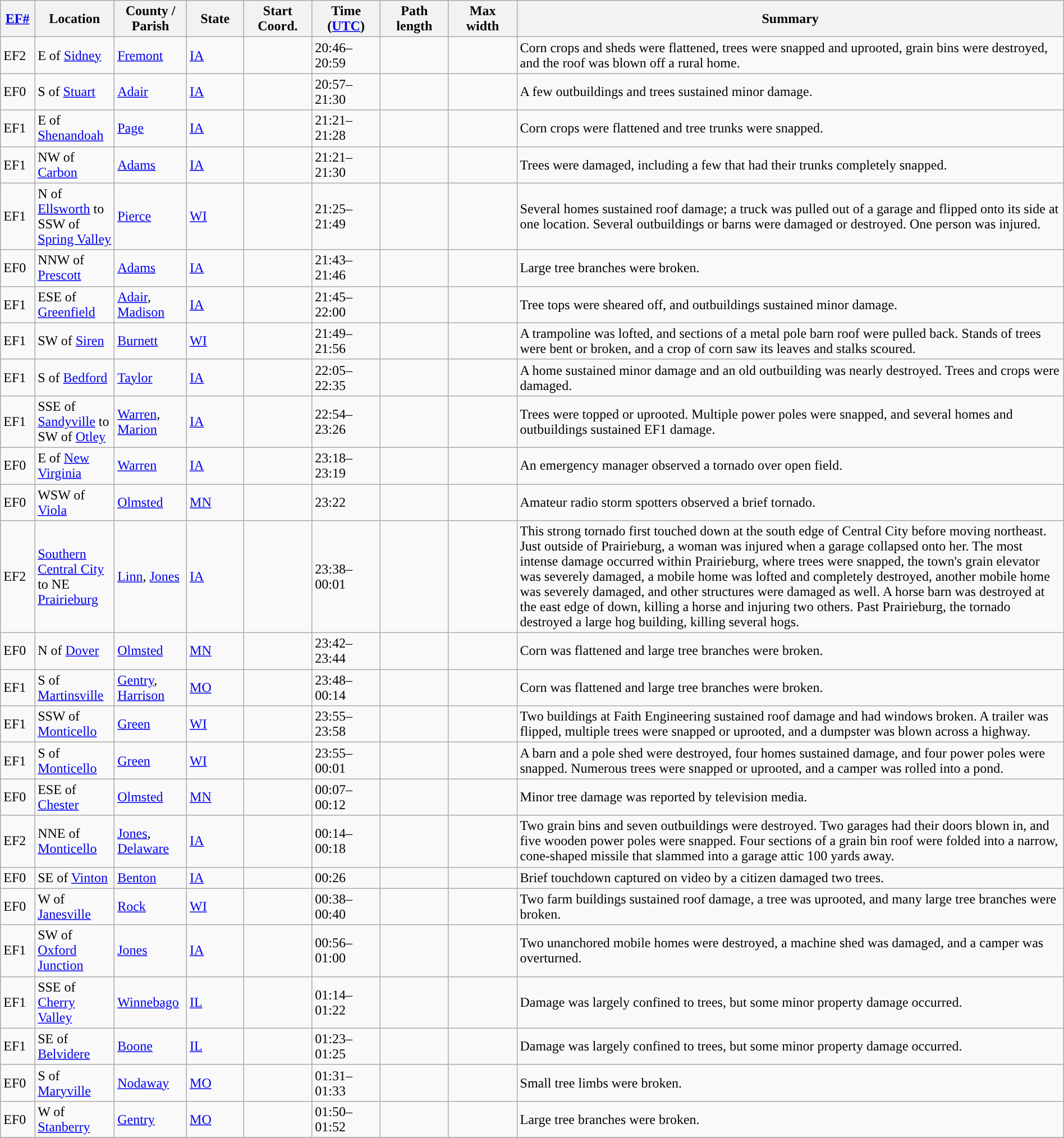<table class="wikitable sortable" style="width:100%;">
<tr>
<th scope="col"  style="width:3%; text-align:center;"><a href='#'>EF#</a></th>
<th scope="col"  style="width:7%; text-align:center;" class="unsortable">Location</th>
<th scope="col"  style="width:6%; text-align:center;" class="unsortable">County / Parish</th>
<th scope="col"  style="width:5%; text-align:center;">State</th>
<th scope="col"  style="width:6%; text-align:center;">Start Coord.</th>
<th scope="col"  style="width:6%; text-align:center;">Time (<a href='#'>UTC</a>)</th>
<th scope="col"  style="width:6%; text-align:center;">Path length</th>
<th scope="col"  style="width:6%; text-align:center;">Max width</th>
<th scope="col" class="unsortable" style="width:48%; text-align:center;">Summary</th>
</tr>
<tr>
<td>EF2</td>
<td>E of <a href='#'>Sidney</a></td>
<td><a href='#'>Fremont</a></td>
<td><a href='#'>IA</a></td>
<td></td>
<td>20:46–20:59</td>
<td></td>
<td></td>
<td>Corn crops and sheds were flattened, trees were snapped and uprooted, grain bins were destroyed, and the roof was blown off a rural home.</td>
</tr>
<tr>
<td>EF0</td>
<td>S of <a href='#'>Stuart</a></td>
<td><a href='#'>Adair</a></td>
<td><a href='#'>IA</a></td>
<td></td>
<td>20:57–21:30</td>
<td></td>
<td></td>
<td>A few outbuildings and trees sustained minor damage.</td>
</tr>
<tr>
<td>EF1</td>
<td>E of <a href='#'>Shenandoah</a></td>
<td><a href='#'>Page</a></td>
<td><a href='#'>IA</a></td>
<td></td>
<td>21:21–21:28</td>
<td></td>
<td></td>
<td>Corn crops were flattened and tree trunks were snapped.</td>
</tr>
<tr>
<td>EF1</td>
<td>NW of <a href='#'>Carbon</a></td>
<td><a href='#'>Adams</a></td>
<td><a href='#'>IA</a></td>
<td></td>
<td>21:21–21:30</td>
<td></td>
<td></td>
<td>Trees were damaged, including a few that had their trunks completely snapped.</td>
</tr>
<tr>
<td>EF1</td>
<td>N of <a href='#'>Ellsworth</a> to SSW of <a href='#'>Spring Valley</a></td>
<td><a href='#'>Pierce</a></td>
<td><a href='#'>WI</a></td>
<td></td>
<td>21:25–21:49</td>
<td></td>
<td></td>
<td>Several homes sustained roof damage; a truck was pulled out of a garage and flipped onto its side at one location. Several outbuildings or barns were damaged or destroyed. One person was injured.</td>
</tr>
<tr>
<td>EF0</td>
<td>NNW of <a href='#'>Prescott</a></td>
<td><a href='#'>Adams</a></td>
<td><a href='#'>IA</a></td>
<td></td>
<td>21:43–21:46</td>
<td></td>
<td></td>
<td>Large tree branches were broken.</td>
</tr>
<tr>
<td>EF1</td>
<td>ESE of <a href='#'>Greenfield</a></td>
<td><a href='#'>Adair</a>, <a href='#'>Madison</a></td>
<td><a href='#'>IA</a></td>
<td></td>
<td>21:45–22:00</td>
<td></td>
<td></td>
<td>Tree tops were sheared off, and outbuildings sustained minor damage.</td>
</tr>
<tr>
<td>EF1</td>
<td>SW of <a href='#'>Siren</a></td>
<td><a href='#'>Burnett</a></td>
<td><a href='#'>WI</a></td>
<td></td>
<td>21:49–21:56</td>
<td></td>
<td></td>
<td>A trampoline was lofted, and sections of a metal pole barn roof were pulled back. Stands of trees were bent or broken, and a crop of corn saw its leaves and stalks scoured.</td>
</tr>
<tr>
<td>EF1</td>
<td>S of <a href='#'>Bedford</a></td>
<td><a href='#'>Taylor</a></td>
<td><a href='#'>IA</a></td>
<td></td>
<td>22:05–22:35</td>
<td></td>
<td></td>
<td>A home sustained minor damage and an old outbuilding was nearly destroyed. Trees and crops were damaged.</td>
</tr>
<tr>
<td>EF1</td>
<td>SSE of <a href='#'>Sandyville</a> to SW of <a href='#'>Otley</a></td>
<td><a href='#'>Warren</a>, <a href='#'>Marion</a></td>
<td><a href='#'>IA</a></td>
<td></td>
<td>22:54–23:26</td>
<td></td>
<td></td>
<td>Trees were topped or uprooted. Multiple power poles were snapped, and several homes and outbuildings sustained EF1 damage.</td>
</tr>
<tr>
<td>EF0</td>
<td>E of <a href='#'>New Virginia</a></td>
<td><a href='#'>Warren</a></td>
<td><a href='#'>IA</a></td>
<td></td>
<td>23:18–23:19</td>
<td></td>
<td></td>
<td>An emergency manager observed a tornado over open field.</td>
</tr>
<tr>
<td>EF0</td>
<td>WSW of <a href='#'>Viola</a></td>
<td><a href='#'>Olmsted</a></td>
<td><a href='#'>MN</a></td>
<td></td>
<td>23:22</td>
<td></td>
<td></td>
<td>Amateur radio storm spotters observed a brief tornado.</td>
</tr>
<tr>
<td>EF2</td>
<td><a href='#'>Southern Central City</a> to NE <a href='#'>Prairieburg</a></td>
<td><a href='#'>Linn</a>, <a href='#'>Jones</a></td>
<td><a href='#'>IA</a></td>
<td></td>
<td>23:38–00:01</td>
<td></td>
<td></td>
<td>This strong tornado first touched down at the south edge of Central City before moving northeast. Just outside of Prairieburg, a woman was injured when a garage collapsed onto her. The most intense damage occurred within Prairieburg, where trees were snapped, the town's grain elevator was severely damaged, a mobile home was lofted and completely destroyed, another mobile home was severely damaged, and other structures were damaged as well. A horse barn was destroyed at the east edge of down, killing a horse and injuring two others. Past Prairieburg, the tornado destroyed a large hog building, killing several hogs.</td>
</tr>
<tr>
<td>EF0</td>
<td>N of <a href='#'>Dover</a></td>
<td><a href='#'>Olmsted</a></td>
<td><a href='#'>MN</a></td>
<td></td>
<td>23:42–23:44</td>
<td></td>
<td></td>
<td>Corn was flattened and large tree branches were broken.</td>
</tr>
<tr>
<td>EF1</td>
<td>S of <a href='#'>Martinsville</a></td>
<td><a href='#'>Gentry</a>, <a href='#'>Harrison</a></td>
<td><a href='#'>MO</a></td>
<td></td>
<td>23:48–00:14</td>
<td></td>
<td></td>
<td>Corn was flattened and large tree branches were broken.</td>
</tr>
<tr>
<td>EF1</td>
<td>SSW of <a href='#'>Monticello</a></td>
<td><a href='#'>Green</a></td>
<td><a href='#'>WI</a></td>
<td></td>
<td>23:55–23:58</td>
<td></td>
<td></td>
<td>Two buildings at Faith Engineering sustained roof damage and had windows broken. A trailer was flipped, multiple trees were snapped or uprooted, and a dumpster was blown across a highway.</td>
</tr>
<tr>
<td>EF1</td>
<td>S of <a href='#'>Monticello</a></td>
<td><a href='#'>Green</a></td>
<td><a href='#'>WI</a></td>
<td></td>
<td>23:55–00:01</td>
<td></td>
<td></td>
<td>A barn and a pole shed were destroyed, four homes sustained damage, and four power poles were snapped. Numerous trees were snapped or uprooted, and a camper was rolled into a pond.</td>
</tr>
<tr>
<td>EF0</td>
<td>ESE of <a href='#'>Chester</a></td>
<td><a href='#'>Olmsted</a></td>
<td><a href='#'>MN</a></td>
<td></td>
<td>00:07–00:12</td>
<td></td>
<td></td>
<td>Minor tree damage was reported by television media.</td>
</tr>
<tr>
<td>EF2</td>
<td>NNE of <a href='#'>Monticello</a></td>
<td><a href='#'>Jones</a>, <a href='#'>Delaware</a></td>
<td><a href='#'>IA</a></td>
<td></td>
<td>00:14–00:18</td>
<td></td>
<td></td>
<td>Two grain bins and seven outbuildings were destroyed. Two garages had their doors blown in, and five wooden power poles were snapped. Four sections of a grain bin roof were folded into a narrow, cone-shaped missile that slammed into a garage attic 100 yards away.</td>
</tr>
<tr>
<td>EF0</td>
<td>SE of <a href='#'>Vinton</a></td>
<td><a href='#'>Benton</a></td>
<td><a href='#'>IA</a></td>
<td></td>
<td>00:26</td>
<td></td>
<td></td>
<td>Brief touchdown captured on video by a citizen damaged two trees.</td>
</tr>
<tr>
<td>EF0</td>
<td>W of <a href='#'>Janesville</a></td>
<td><a href='#'>Rock</a></td>
<td><a href='#'>WI</a></td>
<td></td>
<td>00:38–00:40</td>
<td></td>
<td></td>
<td>Two farm buildings sustained roof damage, a tree was uprooted, and many large tree branches were broken.</td>
</tr>
<tr>
<td>EF1</td>
<td>SW of <a href='#'>Oxford Junction</a></td>
<td><a href='#'>Jones</a></td>
<td><a href='#'>IA</a></td>
<td></td>
<td>00:56–01:00</td>
<td></td>
<td></td>
<td>Two unanchored mobile homes were destroyed, a machine shed was damaged, and a camper was overturned.</td>
</tr>
<tr>
<td>EF1</td>
<td>SSE of <a href='#'>Cherry Valley</a></td>
<td><a href='#'>Winnebago</a></td>
<td><a href='#'>IL</a></td>
<td></td>
<td>01:14–01:22</td>
<td></td>
<td></td>
<td>Damage was largely confined to trees, but some minor property damage occurred.</td>
</tr>
<tr>
<td>EF1</td>
<td>SE of <a href='#'>Belvidere</a></td>
<td><a href='#'>Boone</a></td>
<td><a href='#'>IL</a></td>
<td></td>
<td>01:23–01:25</td>
<td></td>
<td></td>
<td>Damage was largely confined to trees, but some minor property damage occurred.</td>
</tr>
<tr>
<td>EF0</td>
<td>S of <a href='#'>Maryville</a></td>
<td><a href='#'>Nodaway</a></td>
<td><a href='#'>MO</a></td>
<td></td>
<td>01:31–01:33</td>
<td></td>
<td></td>
<td>Small tree limbs were broken.</td>
</tr>
<tr>
<td>EF0</td>
<td>W of <a href='#'>Stanberry</a></td>
<td><a href='#'>Gentry</a></td>
<td><a href='#'>MO</a></td>
<td></td>
<td>01:50–01:52</td>
<td></td>
<td></td>
<td>Large tree branches were broken.</td>
</tr>
<tr>
</tr>
</table>
